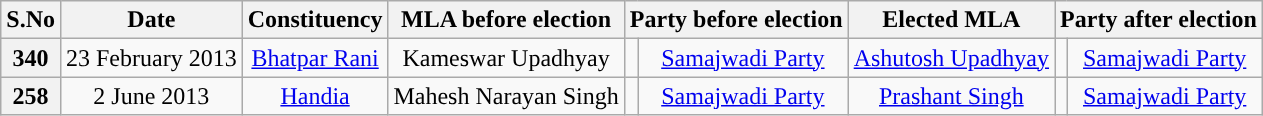<table class="wikitable sortable" style="text-align:center;">
<tr>
<th>S.No</th>
<th>Date</th>
<th>Constituency</th>
<th>MLA before election</th>
<th colspan="2">Party before election</th>
<th>Elected MLA</th>
<th colspan="2">Party after election</th>
</tr>
<tr>
<th>340</th>
<td>23 February 2013</td>
<td><a href='#'>Bhatpar Rani</a></td>
<td>Kameswar Upadhyay</td>
<td></td>
<td><a href='#'>Samajwadi Party</a></td>
<td><a href='#'>Ashutosh Upadhyay</a></td>
<td></td>
<td><a href='#'>Samajwadi Party</a></td>
</tr>
<tr>
<th>258</th>
<td>2 June 2013</td>
<td><a href='#'>Handia</a></td>
<td>Mahesh Narayan Singh</td>
<td></td>
<td><a href='#'>Samajwadi Party</a></td>
<td><a href='#'>Prashant Singh</a></td>
<td></td>
<td><a href='#'>Samajwadi Party</a></td>
</tr>
</table>
